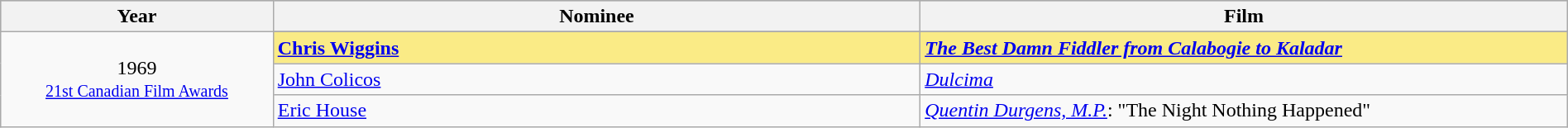<table class="wikitable" style="width:100%;">
<tr style="background:#bebebe;">
<th style="width:8%;">Year</th>
<th style="width:19%;">Nominee</th>
<th style="width:19%;">Film</th>
</tr>
<tr>
<td rowspan=4 align="center">1969<br><small><a href='#'>21st Canadian Film Awards</a></small></td>
</tr>
<tr style="background:#FAEB86;">
<td><strong><a href='#'>Chris Wiggins</a></strong></td>
<td><strong><em><a href='#'>The Best Damn Fiddler from Calabogie to Kaladar</a></em></strong></td>
</tr>
<tr>
<td><a href='#'>John Colicos</a></td>
<td><em><a href='#'>Dulcima</a></em></td>
</tr>
<tr>
<td><a href='#'>Eric House</a></td>
<td><em><a href='#'>Quentin Durgens, M.P.</a></em>: "The Night Nothing Happened"</td>
</tr>
</table>
